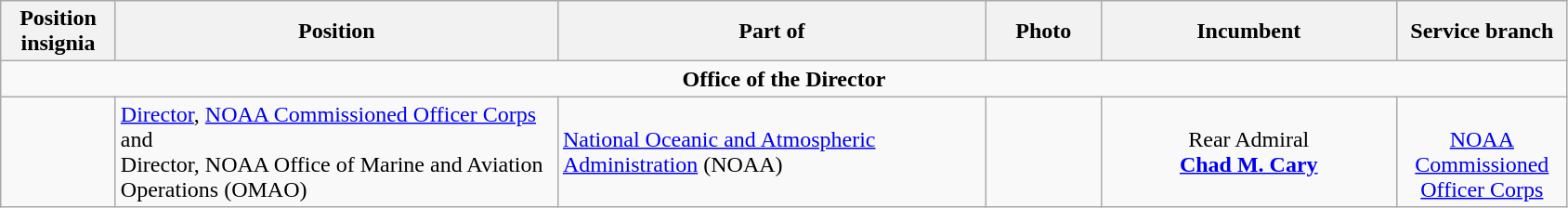<table class="wikitable">
<tr>
<th width="75" style="text-align:center">Position insignia</th>
<th width="310" style="text-align:center">Position</th>
<th width="300" style="text-align:center">Part of</th>
<th width="75" style="text-align:center">Photo</th>
<th width="205" style="text-align:center">Incumbent</th>
<th width="115" style="text-align:center">Service branch</th>
</tr>
<tr>
<td colspan="6" style="text-align:center"><strong>Office of the Director</strong></td>
</tr>
<tr>
<td></td>
<td><a href='#'>Director</a>, <a href='#'>NOAA Commissioned Officer Corps</a> and<br>Director, NOAA Office of Marine and Aviation Operations (OMAO)</td>
<td> <a href='#'>National Oceanic and Atmospheric Administration</a> (NOAA)</td>
<td></td>
<td style="text-align:center">Rear Admiral<br><strong><a href='#'>Chad M. Cary</a></strong></td>
<td style="text-align:center"><br><a href='#'>NOAA Commissioned Officer Corps</a></td>
</tr>
</table>
